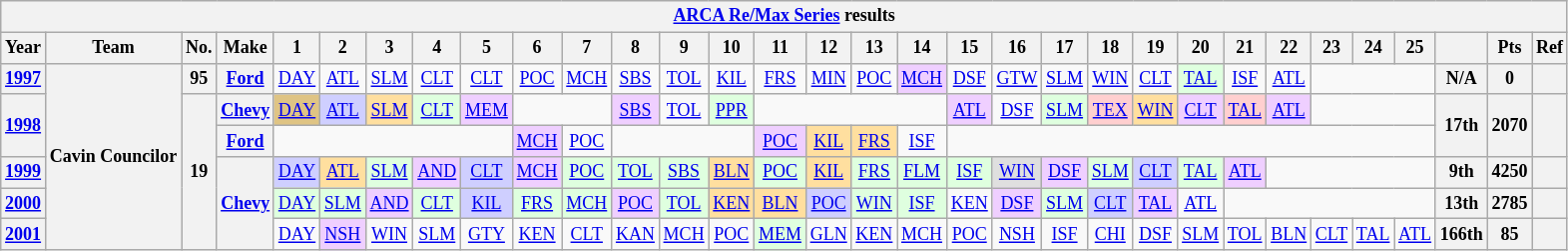<table class="wikitable" style="text-align:center; font-size:75%">
<tr>
<th colspan="34"><a href='#'>ARCA Re/Max Series</a> results</th>
</tr>
<tr>
<th>Year</th>
<th>Team</th>
<th>No.</th>
<th>Make</th>
<th>1</th>
<th>2</th>
<th>3</th>
<th>4</th>
<th>5</th>
<th>6</th>
<th>7</th>
<th>8</th>
<th>9</th>
<th>10</th>
<th>11</th>
<th>12</th>
<th>13</th>
<th>14</th>
<th>15</th>
<th>16</th>
<th>17</th>
<th>18</th>
<th>19</th>
<th>20</th>
<th>21</th>
<th>22</th>
<th>23</th>
<th>24</th>
<th>25</th>
<th></th>
<th>Pts</th>
<th>Ref</th>
</tr>
<tr>
<th><a href='#'>1997</a></th>
<th rowspan=6>Cavin Councilor</th>
<th>95</th>
<th><a href='#'>Ford</a></th>
<td><a href='#'>DAY</a></td>
<td><a href='#'>ATL</a></td>
<td><a href='#'>SLM</a></td>
<td><a href='#'>CLT</a></td>
<td><a href='#'>CLT</a></td>
<td><a href='#'>POC</a></td>
<td><a href='#'>MCH</a></td>
<td><a href='#'>SBS</a></td>
<td><a href='#'>TOL</a></td>
<td><a href='#'>KIL</a></td>
<td><a href='#'>FRS</a></td>
<td><a href='#'>MIN</a></td>
<td><a href='#'>POC</a></td>
<td style="background:#EFCFFF;"><a href='#'>MCH</a><br></td>
<td><a href='#'>DSF</a></td>
<td><a href='#'>GTW</a></td>
<td><a href='#'>SLM</a></td>
<td><a href='#'>WIN</a></td>
<td><a href='#'>CLT</a></td>
<td style="background:#DFFFDF;"><a href='#'>TAL</a><br></td>
<td><a href='#'>ISF</a></td>
<td><a href='#'>ATL</a></td>
<td colspan=3></td>
<th>N/A</th>
<th>0</th>
<th></th>
</tr>
<tr>
<th rowspan=2><a href='#'>1998</a></th>
<th rowspan=5>19</th>
<th><a href='#'>Chevy</a></th>
<td style="background:#DFC484;"><a href='#'>DAY</a><br></td>
<td style="background:#CFCFFF;"><a href='#'>ATL</a><br></td>
<td style="background:#FFDF9F;"><a href='#'>SLM</a><br></td>
<td style="background:#DFFFDF;"><a href='#'>CLT</a><br></td>
<td style="background:#EFCFFF;"><a href='#'>MEM</a><br></td>
<td colspan=2></td>
<td style="background:#EFCFFF;"><a href='#'>SBS</a><br></td>
<td><a href='#'>TOL</a></td>
<td style="background:#DFFFDF;"><a href='#'>PPR</a><br></td>
<td colspan=4></td>
<td style="background:#EFCFFF;"><a href='#'>ATL</a><br></td>
<td><a href='#'>DSF</a></td>
<td style="background:#DFFFDF;"><a href='#'>SLM</a><br></td>
<td style="background:#FFCFCF;"><a href='#'>TEX</a><br></td>
<td style="background:#FFDF9F;"><a href='#'>WIN</a><br></td>
<td style="background:#EFCFFF;"><a href='#'>CLT</a><br></td>
<td style="background:#FFCFCF;"><a href='#'>TAL</a><br></td>
<td style="background:#EFCFFF;"><a href='#'>ATL</a><br></td>
<td colspan=3></td>
<th rowspan=2>17th</th>
<th rowspan=2>2070</th>
<th rowspan=2></th>
</tr>
<tr>
<th><a href='#'>Ford</a></th>
<td colspan=5></td>
<td style="background:#EFCFFF;"><a href='#'>MCH</a><br></td>
<td><a href='#'>POC</a></td>
<td colspan=3></td>
<td style="background:#EFCFFF;"><a href='#'>POC</a><br></td>
<td style="background:#FFDF9F;"><a href='#'>KIL</a><br></td>
<td style="background:#FFDF9F;"><a href='#'>FRS</a><br></td>
<td><a href='#'>ISF</a></td>
<td colspan=11></td>
</tr>
<tr>
<th><a href='#'>1999</a></th>
<th rowspan=3><a href='#'>Chevy</a></th>
<td style="background:#CFCFFF;"><a href='#'>DAY</a><br></td>
<td style="background:#FFDF9F;"><a href='#'>ATL</a><br></td>
<td style="background:#DFFFDF;"><a href='#'>SLM</a><br></td>
<td style="background:#EFCFFF;"><a href='#'>AND</a><br></td>
<td style="background:#CFCFFF;"><a href='#'>CLT</a><br></td>
<td style="background:#EFCFFF;"><a href='#'>MCH</a><br></td>
<td style="background:#DFFFDF;"><a href='#'>POC</a><br></td>
<td style="background:#DFFFDF;"><a href='#'>TOL</a><br></td>
<td style="background:#DFFFDF;"><a href='#'>SBS</a><br></td>
<td style="background:#FFDF9F;"><a href='#'>BLN</a><br></td>
<td style="background:#DFFFDF;"><a href='#'>POC</a><br></td>
<td style="background:#FFDF9F;"><a href='#'>KIL</a><br></td>
<td style="background:#DFFFDF;"><a href='#'>FRS</a><br></td>
<td style="background:#DFFFDF;"><a href='#'>FLM</a><br></td>
<td style="background:#DFFFDF;"><a href='#'>ISF</a><br></td>
<td style="background:#DFDFDF;"><a href='#'>WIN</a><br></td>
<td style="background:#EFCFFF;"><a href='#'>DSF</a><br></td>
<td style="background:#DFFFDF;"><a href='#'>SLM</a><br></td>
<td style="background:#CFCFFF;"><a href='#'>CLT</a><br></td>
<td style="background:#DFFFDF;"><a href='#'>TAL</a><br></td>
<td style="background:#EFCFFF;"><a href='#'>ATL</a><br></td>
<td colspan=4></td>
<th>9th</th>
<th>4250</th>
<th></th>
</tr>
<tr>
<th><a href='#'>2000</a></th>
<td style="background:#DFFFDF;"><a href='#'>DAY</a><br></td>
<td style="background:#DFFFDF;"><a href='#'>SLM</a><br></td>
<td style="background:#EFCFFF;"><a href='#'>AND</a><br></td>
<td style="background:#DFFFDF;"><a href='#'>CLT</a><br></td>
<td style="background:#CFCFFF;"><a href='#'>KIL</a><br></td>
<td style="background:#DFFFDF;"><a href='#'>FRS</a><br></td>
<td style="background:#DFFFDF;"><a href='#'>MCH</a><br></td>
<td style="background:#EFCFFF;"><a href='#'>POC</a><br></td>
<td style="background:#DFFFDF;"><a href='#'>TOL</a><br></td>
<td style="background:#FFDF9F;"><a href='#'>KEN</a><br></td>
<td style="background:#FFDF9F;"><a href='#'>BLN</a><br></td>
<td style="background:#CFCFFF;"><a href='#'>POC</a><br></td>
<td style="background:#DFFFDF;"><a href='#'>WIN</a><br></td>
<td style="background:#DFFFDF;"><a href='#'>ISF</a><br></td>
<td><a href='#'>KEN</a></td>
<td style="background:#EFCFFF;"><a href='#'>DSF</a><br></td>
<td style="background:#DFFFDF;"><a href='#'>SLM</a><br></td>
<td style="background:#CFCFFF;"><a href='#'>CLT</a><br></td>
<td style="background:#EFCFFF;"><a href='#'>TAL</a><br></td>
<td><a href='#'>ATL</a></td>
<td colspan=5></td>
<th>13th</th>
<th>2785</th>
<th></th>
</tr>
<tr>
<th><a href='#'>2001</a></th>
<td><a href='#'>DAY</a></td>
<td style="background:#EFCFFF;"><a href='#'>NSH</a><br></td>
<td><a href='#'>WIN</a></td>
<td><a href='#'>SLM</a></td>
<td><a href='#'>GTY</a></td>
<td><a href='#'>KEN</a></td>
<td><a href='#'>CLT</a></td>
<td><a href='#'>KAN</a></td>
<td><a href='#'>MCH</a></td>
<td><a href='#'>POC</a></td>
<td style="background:#DFFFDF;"><a href='#'>MEM</a><br></td>
<td><a href='#'>GLN</a></td>
<td><a href='#'>KEN</a></td>
<td><a href='#'>MCH</a></td>
<td><a href='#'>POC</a></td>
<td><a href='#'>NSH</a></td>
<td><a href='#'>ISF</a></td>
<td><a href='#'>CHI</a></td>
<td><a href='#'>DSF</a></td>
<td><a href='#'>SLM</a></td>
<td><a href='#'>TOL</a></td>
<td><a href='#'>BLN</a></td>
<td><a href='#'>CLT</a></td>
<td><a href='#'>TAL</a></td>
<td><a href='#'>ATL</a></td>
<th>166th</th>
<th>85</th>
<th></th>
</tr>
</table>
